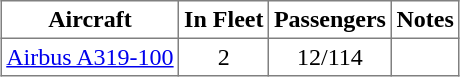<table class="toccolours" border="1" cellpadding="3" style="border-collapse:collapse;margin:auto;">
<tr>
<th>Aircraft</th>
<th>In Fleet</th>
<th>Passengers</th>
<th>Notes</th>
</tr>
<tr>
<td><a href='#'>Airbus A319-100</a></td>
<td style="text-align:center;">2</td>
<td style="text-align:center;">12/114</td>
<td></td>
</tr>
</table>
